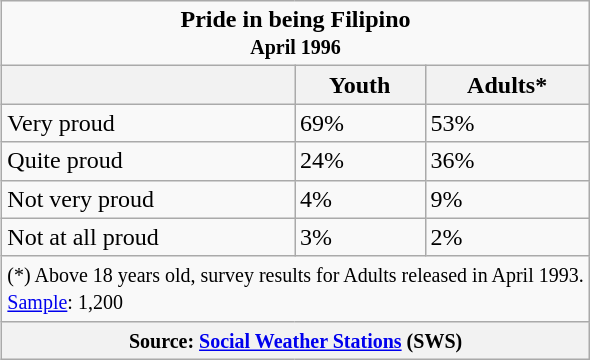<table class=wikitable align=right>
<tr>
<td colspan=3 align=center><strong>Pride in being Filipino <br> <small> April 1996 </small></strong></td>
</tr>
<tr>
<th></th>
<th>Youth</th>
<th>Adults*</th>
</tr>
<tr>
<td>Very proud</td>
<td>69%</td>
<td>53%</td>
</tr>
<tr>
<td>Quite proud</td>
<td>24%</td>
<td>36%</td>
</tr>
<tr>
<td>Not very proud</td>
<td>4%</td>
<td>9%</td>
</tr>
<tr>
<td>Not at all proud</td>
<td>3%</td>
<td>2%</td>
</tr>
<tr>
<td colspan=3><small>(*) Above 18 years old, survey results for Adults released in April 1993.<br> <a href='#'>Sample</a>: 1,200</small></td>
</tr>
<tr>
<th colspan=3><small>Source: <a href='#'>Social Weather Stations</a> (SWS)</small></th>
</tr>
</table>
